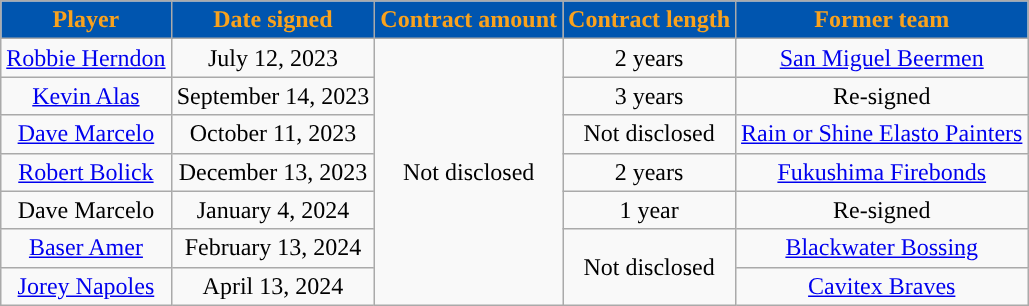<table class="wikitable sortable sortable">
<tr>
<th style="background:#0055AF; color:#F9A21D; ">Player</th>
<th style="background:#0055AF; color:#F9A21D; ">Date signed</th>
<th style="background:#0055AF; color:#F9A21D; ">Contract amount</th>
<th style="background:#0055AF; color:#F9A21D; ">Contract length</th>
<th style="background:#0055AF; color:#F9A21D; ">Former team</th>
</tr>
<tr>
<td align=center><a href='#'>Robbie Herndon</a></td>
<td align=center>July 12, 2023</td>
<td align=center rowspan=7>Not disclosed</td>
<td align=center>2 years</td>
<td align=center><a href='#'>San Miguel Beermen</a></td>
</tr>
<tr>
<td align=center><a href='#'>Kevin Alas</a></td>
<td align=center>September 14, 2023</td>
<td align=center>3 years</td>
<td align=center>Re-signed</td>
</tr>
<tr>
<td align=center><a href='#'>Dave Marcelo</a></td>
<td align=center>October 11, 2023</td>
<td align=center>Not disclosed</td>
<td align=center><a href='#'>Rain or Shine Elasto Painters</a></td>
</tr>
<tr>
<td align=center><a href='#'>Robert Bolick</a></td>
<td align=center>December 13, 2023</td>
<td align=center>2 years</td>
<td align=center><a href='#'>Fukushima Firebonds</a> </td>
</tr>
<tr>
<td align=center>Dave Marcelo</td>
<td align=center>January 4, 2024</td>
<td align=center>1 year</td>
<td align=center>Re-signed</td>
</tr>
<tr>
<td align=center><a href='#'>Baser Amer</a></td>
<td align=center>February 13, 2024</td>
<td align=center rowspan=2>Not disclosed</td>
<td align=center><a href='#'>Blackwater Bossing</a></td>
</tr>
<tr>
<td align=center><a href='#'>Jorey Napoles</a></td>
<td align=center>April 13, 2024</td>
<td align=center><a href='#'>Cavitex Braves</a> </td>
</tr>
</table>
